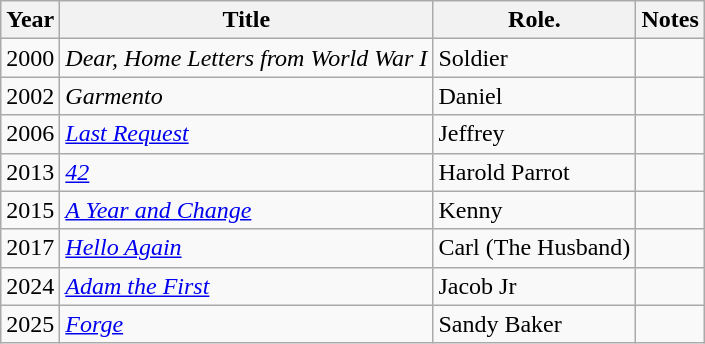<table class="wikitable sortable">
<tr>
<th>Year</th>
<th>Title</th>
<th>Role.</th>
<th>Notes</th>
</tr>
<tr>
<td>2000</td>
<td><em>Dear, Home Letters from World War I</em></td>
<td>Soldier</td>
<td></td>
</tr>
<tr>
<td>2002</td>
<td><em>Garmento</em></td>
<td>Daniel</td>
<td></td>
</tr>
<tr>
<td>2006</td>
<td><em><a href='#'>Last Request</a></em></td>
<td>Jeffrey</td>
<td></td>
</tr>
<tr>
<td>2013</td>
<td><em><a href='#'>42</a></em></td>
<td>Harold Parrot</td>
<td></td>
</tr>
<tr>
<td>2015</td>
<td><em><a href='#'>A Year and Change</a></em></td>
<td>Kenny</td>
<td></td>
</tr>
<tr>
<td>2017</td>
<td><em><a href='#'>Hello Again</a></em></td>
<td>Carl (The Husband)</td>
<td></td>
</tr>
<tr>
<td>2024</td>
<td><em><a href='#'>Adam the First</a></em></td>
<td>Jacob Jr</td>
<td></td>
</tr>
<tr>
<td>2025</td>
<td><em><a href='#'>Forge</a></em></td>
<td>Sandy Baker</td>
<td></td>
</tr>
</table>
